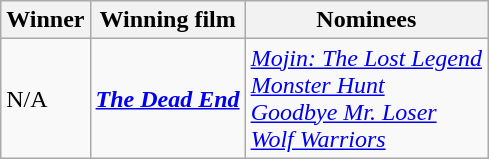<table class="wikitable">
<tr>
<th>Winner</th>
<th>Winning film</th>
<th>Nominees</th>
</tr>
<tr>
<td>N/A</td>
<td><strong><em><a href='#'>The Dead End</a></em></strong></td>
<td><em><a href='#'>Mojin: The Lost Legend</a></em><br><em><a href='#'>Monster Hunt</a></em><br><em><a href='#'>Goodbye Mr. Loser</a></em><br><em><a href='#'>Wolf Warriors</a></em></td>
</tr>
</table>
